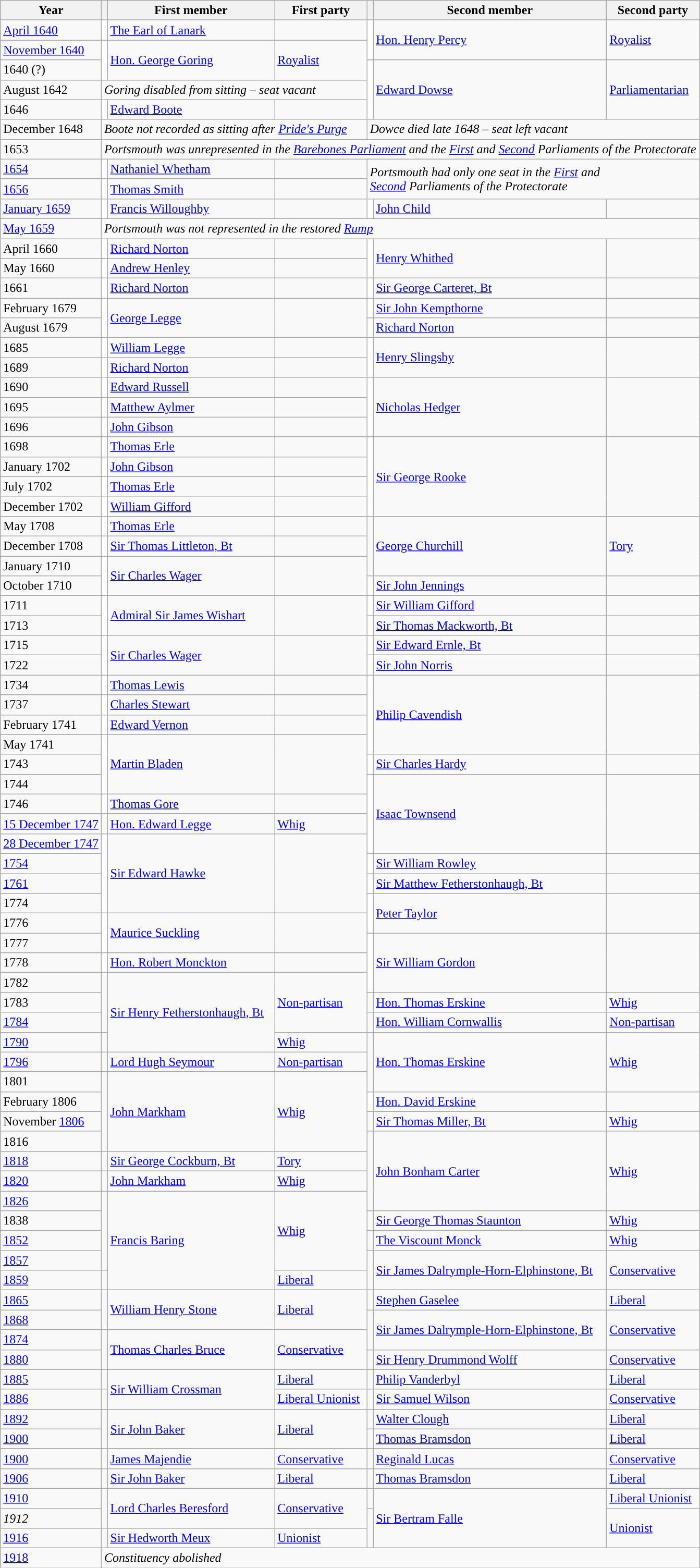<table class="wikitable">
<tr>
<th>Year</th>
<th></th>
<th>First member</th>
<th>First party</th>
<th></th>
<th>Second member</th>
<th>Second party</th>
</tr>
<tr>
</tr>
<tr>
<td><a href='#'>April 1640</a></td>
<td style="color:inherit;background-color: white"></td>
<td><a href='#'>The Earl of Lanark</a></td>
<td></td>
<td rowspan="2" style="color:inherit;background-color: white"></td>
<td rowspan="2"><a href='#'>Hon. Henry Percy</a></td>
<td rowspan="2"><a href='#'>Royalist</a></td>
</tr>
<tr>
<td><a href='#'>November 1640</a></td>
<td rowspan="2" style="color:inherit;background-color: white"></td>
<td rowspan="2"><a href='#'>Hon. George Goring</a></td>
<td rowspan="2"><a href='#'>Royalist</a></td>
</tr>
<tr>
<td>1640 (?)</td>
<td rowspan="3" style="color:inherit;background-color: white"></td>
<td rowspan="3"><a href='#'>Edward Dowse</a></td>
<td rowspan= "3"><a href='#'>Parliamentarian</a></td>
</tr>
<tr>
<td>August 1642</td>
<td colspan="3"><em>Goring disabled from sitting – seat vacant</em></td>
</tr>
<tr>
<td>1646</td>
<td style="color:inherit;background-color: white"></td>
<td><a href='#'>Edward Boote</a></td>
<td></td>
</tr>
<tr>
<td>December 1648</td>
<td colspan="3"><em>Boote not recorded as sitting after <a href='#'>Pride's Purge</a></em></td>
<td colspan="3"><em>Dowce died late 1648 – seat left vacant</em></td>
</tr>
<tr>
<td>1653</td>
<td colspan="6"><em>Portsmouth was unrepresented in the <a href='#'>Barebones Parliament</a> and the <a href='#'>First</a> and <a href='#'>Second</a> Parliaments of the Protectorate</em></td>
</tr>
<tr>
<td><a href='#'>1654</a></td>
<td style="color:inherit;background-color: white"></td>
<td><a href='#'>Nathaniel Whetham</a></td>
<td></td>
<td rowspan="2" colspan="3"><em>Portsmouth had only one seat in the <a href='#'>First</a> and <br><a href='#'>Second</a> Parliaments of the Protectorate</em></td>
</tr>
<tr>
<td><a href='#'>1656</a></td>
<td style="color:inherit;background-color: white"></td>
<td><a href='#'>Thomas Smith</a></td>
<td></td>
</tr>
<tr>
<td><a href='#'>January 1659</a></td>
<td style="color:inherit;background-color: white"></td>
<td><a href='#'>Francis Willoughby</a></td>
<td></td>
<td style="color:inherit;background-color: white"></td>
<td><a href='#'>John Child</a></td>
<td></td>
</tr>
<tr>
<td><a href='#'>May 1659</a></td>
<td colspan="6"><em>Portsmouth was not represented in the restored <a href='#'>Rump</a></em></td>
</tr>
<tr>
<td>April 1660</td>
<td style="color:inherit;background-color: white"></td>
<td><a href='#'>Richard Norton</a></td>
<td></td>
<td rowspan="2" style="color:inherit;background-color: white"></td>
<td rowspan="2"><a href='#'>Henry Whithed</a></td>
<td rowspan="2"></td>
</tr>
<tr>
<td>May 1660</td>
<td style="color:inherit;background-color: white"></td>
<td><a href='#'>Andrew Henley</a></td>
<td></td>
</tr>
<tr>
<td>1661</td>
<td style="color:inherit;background-color: white"></td>
<td><a href='#'>Richard Norton</a></td>
<td></td>
<td style="color:inherit;background-color: white"></td>
<td><a href='#'>Sir George Carteret, Bt</a></td>
<td></td>
</tr>
<tr>
<td>February 1679</td>
<td rowspan="2" style="color:inherit;background-color: white"></td>
<td rowspan="2"><a href='#'>George Legge</a></td>
<td rowspan="2"></td>
<td style="color:inherit;background-color: white"></td>
<td><a href='#'>Sir John Kempthorne</a></td>
<td></td>
</tr>
<tr>
<td>August 1679</td>
<td style="color:inherit;background-color: white"></td>
<td><a href='#'>Richard Norton</a></td>
<td></td>
</tr>
<tr>
<td>1685</td>
<td style="color:inherit;background-color: white"></td>
<td><a href='#'>William Legge</a></td>
<td></td>
<td rowspan="2" style="color:inherit;background-color: white"></td>
<td rowspan="2"><a href='#'>Henry Slingsby</a></td>
<td rowspan="2"></td>
</tr>
<tr>
<td>1689</td>
<td style="color:inherit;background-color: white"></td>
<td><a href='#'>Richard Norton</a></td>
<td></td>
</tr>
<tr>
<td>1690</td>
<td style="color:inherit;background-color: white"></td>
<td><a href='#'>Edward Russell</a></td>
<td></td>
<td rowspan="3" style="color:inherit;background-color: white"></td>
<td rowspan="3"><a href='#'>Nicholas Hedger</a></td>
<td rowspan="3"></td>
</tr>
<tr>
<td>1695</td>
<td style="color:inherit;background-color: white"></td>
<td><a href='#'>Matthew Aylmer</a></td>
<td></td>
</tr>
<tr>
<td>1696</td>
<td style="color:inherit;background-color: white"></td>
<td><a href='#'>John Gibson</a></td>
<td></td>
</tr>
<tr>
<td>1698</td>
<td style="color:inherit;background-color: white"></td>
<td><a href='#'>Thomas Erle</a></td>
<td></td>
<td rowspan="4" style="color:inherit;background-color: white"></td>
<td rowspan="4"><a href='#'>Sir George Rooke</a></td>
<td rowspan="4"></td>
</tr>
<tr>
<td>January 1702</td>
<td style="color:inherit;background-color: white"></td>
<td><a href='#'>John Gibson</a></td>
<td></td>
</tr>
<tr>
<td>July 1702</td>
<td style="color:inherit;background-color: white"></td>
<td><a href='#'>Thomas Erle</a></td>
<td></td>
</tr>
<tr>
<td>December 1702</td>
<td style="color:inherit;background-color: white"></td>
<td><a href='#'>William Gifford</a></td>
<td></td>
</tr>
<tr>
<td>May 1708</td>
<td style="color:inherit;background-color: white"></td>
<td><a href='#'>Thomas Erle</a></td>
<td></td>
<td rowspan="3" style="color:inherit;background-color: "></td>
<td rowspan="3"><a href='#'>George Churchill</a></td>
<td rowspan="3"><a href='#'>Tory</a></td>
</tr>
<tr>
<td>December 1708</td>
<td style="color:inherit;background-color: white"></td>
<td><a href='#'>Sir Thomas Littleton, Bt</a></td>
<td></td>
</tr>
<tr>
<td>January 1710</td>
<td rowspan="2" style="color:inherit;background-color: white"></td>
<td rowspan="2"><a href='#'>Sir Charles Wager</a></td>
<td rowspan="2"></td>
</tr>
<tr>
<td>October 1710</td>
<td style="color:inherit;background-color: white"></td>
<td><a href='#'>Sir John Jennings</a></td>
<td></td>
</tr>
<tr>
<td>1711</td>
<td rowspan="2" style="color:inherit;background-color: white"></td>
<td rowspan="2"><a href='#'>Admiral Sir James Wishart</a></td>
<td rowspan="2"></td>
<td style="color:inherit;background-color: white"></td>
<td><a href='#'>Sir William Gifford</a></td>
<td></td>
</tr>
<tr>
<td>1713</td>
<td style="color:inherit;background-color: white"></td>
<td><a href='#'>Sir Thomas Mackworth, Bt</a></td>
<td></td>
</tr>
<tr>
<td>1715</td>
<td rowspan="2" style="color:inherit;background-color: white"></td>
<td rowspan="2"><a href='#'>Sir Charles Wager</a></td>
<td rowspan="2"></td>
<td style="color:inherit;background-color: white"></td>
<td><a href='#'>Sir Edward Ernle, Bt</a></td>
<td></td>
</tr>
<tr>
<td>1722</td>
<td style="color:inherit;background-color: white"></td>
<td><a href='#'>Sir John Norris</a></td>
<td></td>
</tr>
<tr>
<td>1734</td>
<td style="color:inherit;background-color: white"></td>
<td><a href='#'>Thomas Lewis</a></td>
<td></td>
<td rowspan="4" style="color:inherit;background-color: white"></td>
<td rowspan="4"><a href='#'>Philip Cavendish</a></td>
<td rowspan="4"></td>
</tr>
<tr>
<td>1737</td>
<td style="color:inherit;background-color: white"></td>
<td><a href='#'>Charles Stewart</a></td>
<td></td>
</tr>
<tr>
<td>February 1741</td>
<td style="color:inherit;background-color: white"></td>
<td><a href='#'>Edward Vernon</a></td>
<td></td>
</tr>
<tr>
<td>May 1741</td>
<td rowspan="3" style="color:inherit;background-color: white"></td>
<td rowspan="3"><a href='#'>Martin Bladen</a></td>
<td rowspan="3"></td>
</tr>
<tr>
<td>1743</td>
<td style="color:inherit;background-color: white"></td>
<td><a href='#'>Sir Charles Hardy</a></td>
<td></td>
</tr>
<tr>
<td>1744</td>
<td rowspan="4" style="color:inherit;background-color: white"></td>
<td rowspan="4"><a href='#'>Isaac Townsend</a></td>
<td rowspan="4"></td>
</tr>
<tr>
<td>1746</td>
<td style="color:inherit;background-color: white"></td>
<td><a href='#'>Thomas Gore</a></td>
<td></td>
</tr>
<tr>
<td><a href='#'>15 December 1747</a></td>
<td style="color:inherit;background-color: "></td>
<td><a href='#'>Hon. Edward Legge</a></td>
<td><a href='#'>Whig</a></td>
</tr>
<tr>
<td><a href='#'>28 December 1747</a></td>
<td rowspan="4" style="color:inherit;background-color: white"></td>
<td rowspan="4"><a href='#'>Sir Edward Hawke</a></td>
<td rowspan="4"></td>
</tr>
<tr>
<td><a href='#'>1754</a></td>
<td style="color:inherit;background-color: white"></td>
<td><a href='#'>Sir William Rowley</a></td>
<td></td>
</tr>
<tr>
<td><a href='#'>1761</a></td>
<td style="color:inherit;background-color: white"></td>
<td><a href='#'>Sir Matthew Fetherstonhaugh, Bt</a></td>
<td></td>
</tr>
<tr>
<td>1774</td>
<td rowspan="2" style="color:inherit;background-color: white"></td>
<td rowspan="2"><a href='#'>Peter Taylor</a></td>
<td rowspan="2"></td>
</tr>
<tr>
<td>1776</td>
<td rowspan="2" style="color:inherit;background-color: white"></td>
<td rowspan="2"><a href='#'>Maurice Suckling</a></td>
<td rowspan="2"></td>
</tr>
<tr>
<td>1777</td>
<td rowspan="3" style="color:inherit;background-color: white"></td>
<td rowspan="3"><a href='#'>Sir William Gordon</a></td>
<td rowspan="3"></td>
</tr>
<tr>
<td>1778</td>
<td style="color:inherit;background-color: white"></td>
<td><a href='#'>Hon. Robert Monckton</a></td>
<td></td>
</tr>
<tr>
<td>1782</td>
<td rowspan="3" style="color:inherit;background-color: "></td>
<td rowspan="4"><a href='#'>Sir Henry Fetherstonhaugh, Bt</a></td>
<td rowspan="3"><a href='#'>Non-partisan</a></td>
</tr>
<tr>
<td>1783</td>
<td style="color:inherit;background-color: "></td>
<td><a href='#'>Hon. Thomas Erskine</a></td>
<td><a href='#'>Whig</a></td>
</tr>
<tr>
<td><a href='#'>1784</a></td>
<td style="color:inherit;background-color: "></td>
<td><a href='#'>Hon. William Cornwallis</a></td>
<td><a href='#'>Non-partisan</a></td>
</tr>
<tr>
<td><a href='#'>1790</a></td>
<td style="color:inherit;background-color: "></td>
<td><a href='#'>Whig</a></td>
<td rowspan="3" style="color:inherit;background-color: "></td>
<td rowspan="3"><a href='#'>Hon. Thomas Erskine</a></td>
<td rowspan="3"><a href='#'>Whig</a></td>
</tr>
<tr>
<td><a href='#'>1796</a></td>
<td style="color:inherit;background-color: "></td>
<td><a href='#'>Lord Hugh Seymour</a></td>
<td><a href='#'>Non-partisan</a></td>
</tr>
<tr>
<td>1801</td>
<td rowspan="4" style="color:inherit;background-color: "></td>
<td rowspan="4"><a href='#'>John Markham</a></td>
<td rowspan="4"><a href='#'>Whig</a></td>
</tr>
<tr>
<td>February 1806</td>
<td style="color:inherit;background-color: white"></td>
<td><a href='#'>Hon. David Erskine</a></td>
<td></td>
</tr>
<tr>
<td>November <a href='#'>1806</a></td>
<td style="color:inherit;background-color: "></td>
<td><a href='#'>Sir Thomas Miller, Bt</a></td>
<td><a href='#'>Whig</a></td>
</tr>
<tr>
<td>1816</td>
<td rowspan="4" style="color:inherit;background-color: "></td>
<td rowspan="4"><a href='#'>John Bonham Carter</a></td>
<td rowspan="4"><a href='#'>Whig</a></td>
</tr>
<tr>
<td><a href='#'>1818</a></td>
<td style="color:inherit;background-color: "></td>
<td><a href='#'>Sir George Cockburn, Bt</a></td>
<td><a href='#'>Tory</a></td>
</tr>
<tr>
<td><a href='#'>1820</a></td>
<td style="color:inherit;background-color: "></td>
<td><a href='#'>John Markham</a></td>
<td><a href='#'>Whig</a></td>
</tr>
<tr>
<td><a href='#'>1826</a></td>
<td rowspan="4" style="color:inherit;background-color: "></td>
<td rowspan="5"><a href='#'>Francis Baring</a></td>
<td rowspan="4"><a href='#'>Whig</a></td>
</tr>
<tr>
<td>1838</td>
<td style="color:inherit;background-color: "></td>
<td><a href='#'>Sir George Thomas Staunton</a></td>
<td><a href='#'>Whig</a></td>
</tr>
<tr>
<td><a href='#'>1852</a></td>
<td style="color:inherit;background-color: "></td>
<td><a href='#'>The Viscount Monck</a></td>
<td><a href='#'>Whig</a></td>
</tr>
<tr>
<td><a href='#'>1857</a></td>
<td rowspan="2" style="color:inherit;background-color: "></td>
<td rowspan="2"><a href='#'>Sir James Dalrymple-Horn-Elphinstone, Bt</a></td>
<td rowspan="2"><a href='#'>Conservative</a></td>
</tr>
<tr>
<td><a href='#'>1859</a></td>
<td style="color:inherit;background-color: "></td>
<td><a href='#'>Liberal</a></td>
</tr>
<tr>
<td><a href='#'>1865</a></td>
<td rowspan="2" style="color:inherit;background-color: "></td>
<td rowspan="2"><a href='#'>William Henry Stone</a></td>
<td rowspan="2"><a href='#'>Liberal</a></td>
<td style="color:inherit;background-color: "></td>
<td><a href='#'>Stephen Gaselee</a></td>
<td><a href='#'>Liberal</a></td>
</tr>
<tr>
<td><a href='#'>1868</a></td>
<td rowspan="2" style="color:inherit;background-color: "></td>
<td rowspan="2"><a href='#'>Sir James Dalrymple-Horn-Elphinstone, Bt</a></td>
<td rowspan="2"><a href='#'>Conservative</a></td>
</tr>
<tr>
<td><a href='#'>1874</a></td>
<td rowspan="2" style="color:inherit;background-color: "></td>
<td rowspan="2"><a href='#'>Thomas Charles Bruce</a></td>
<td rowspan="2"><a href='#'>Conservative</a></td>
</tr>
<tr>
<td><a href='#'>1880</a></td>
<td style="color:inherit;background-color: "></td>
<td><a href='#'>Sir Henry Drummond Wolff</a></td>
<td><a href='#'>Conservative</a></td>
</tr>
<tr>
<td><a href='#'>1885</a></td>
<td style="color:inherit;background-color: "></td>
<td rowspan="2"><a href='#'>Sir William Crossman</a></td>
<td><a href='#'>Liberal</a></td>
<td style="color:inherit;background-color: "></td>
<td><a href='#'>Philip Vanderbyl</a></td>
<td><a href='#'>Liberal</a></td>
</tr>
<tr>
<td><a href='#'>1886</a></td>
<td style="color:inherit;background-color: "></td>
<td><a href='#'>Liberal Unionist</a></td>
<td style="color:inherit;background-color: "></td>
<td><a href='#'>Sir Samuel Wilson</a></td>
<td><a href='#'>Conservative</a></td>
</tr>
<tr>
<td><a href='#'>1892</a></td>
<td rowspan="2" style="color:inherit;background-color: "></td>
<td rowspan="2"><a href='#'>Sir John Baker</a></td>
<td rowspan="2"><a href='#'>Liberal</a></td>
<td style="color:inherit;background-color: "></td>
<td><a href='#'>Walter Clough</a></td>
<td><a href='#'>Liberal</a></td>
</tr>
<tr>
<td><a href='#'>1900</a></td>
<td style="color:inherit;background-color: "></td>
<td><a href='#'>Thomas Bramsdon</a></td>
<td><a href='#'>Liberal</a></td>
</tr>
<tr>
<td><a href='#'>1900</a></td>
<td style="color:inherit;background-color: "></td>
<td><a href='#'>James Majendie</a></td>
<td><a href='#'>Conservative</a></td>
<td style="color:inherit;background-color: "></td>
<td><a href='#'>Reginald Lucas</a></td>
<td><a href='#'>Conservative</a></td>
</tr>
<tr>
<td><a href='#'>1906</a></td>
<td style="color:inherit;background-color: "></td>
<td><a href='#'>Sir John Baker</a></td>
<td><a href='#'>Liberal</a></td>
<td style="color:inherit;background-color: "></td>
<td><a href='#'>Thomas Bramsdon</a></td>
<td><a href='#'>Liberal</a></td>
</tr>
<tr>
<td><a href='#'>1910</a></td>
<td rowspan="2" style="color:inherit;background-color: "></td>
<td rowspan="2"><a href='#'>Lord Charles Beresford</a></td>
<td rowspan="2"><a href='#'>Conservative</a></td>
<td style="color:inherit;background-color: "></td>
<td rowspan="3"><a href='#'>Sir Bertram Falle</a></td>
<td><a href='#'>Liberal Unionist</a></td>
</tr>
<tr>
<td><em>1912</em></td>
<td rowspan="2" style="color:inherit;background-color: "></td>
<td rowspan="2"><a href='#'>Unionist</a></td>
</tr>
<tr>
<td><a href='#'>1916</a></td>
<td style="color:inherit;background-color: "></td>
<td><a href='#'>Sir Hedworth Meux</a></td>
<td><a href='#'>Unionist</a></td>
</tr>
<tr>
<td><a href='#'>1918</a></td>
<td colspan="6"><em>Constituency abolished</em></td>
</tr>
</table>
